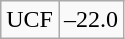<table class="wikitable" style="border: none;">
<tr align="center">
</tr>
<tr align="center">
<td>UCF</td>
<td>–22.0</td>
</tr>
</table>
